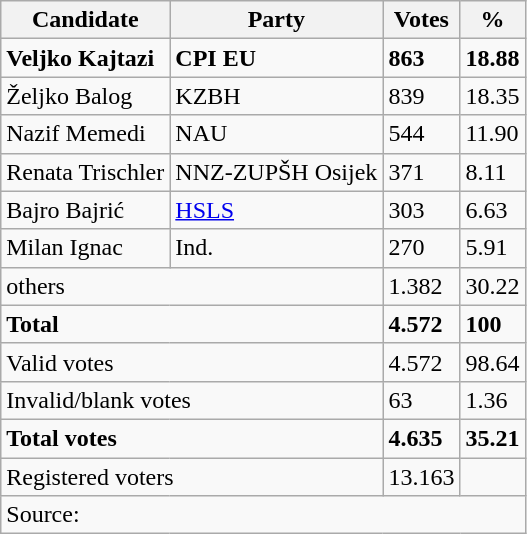<table class="wikitable" style="text-align: left;">
<tr>
<th>Candidate</th>
<th>Party</th>
<th>Votes</th>
<th>%</th>
</tr>
<tr>
<td><strong>Veljko Kajtazi</strong></td>
<td><strong>CPI EU</strong></td>
<td><strong>863</strong></td>
<td><strong>18.88</strong></td>
</tr>
<tr>
<td>Željko Balog</td>
<td>KZBH</td>
<td>839</td>
<td>18.35</td>
</tr>
<tr>
<td>Nazif Memedi</td>
<td>NAU</td>
<td>544</td>
<td>11.90</td>
</tr>
<tr>
<td>Renata Trischler</td>
<td>NNZ-ZUPŠH Osijek</td>
<td>371</td>
<td>8.11</td>
</tr>
<tr>
<td>Bajro Bajrić</td>
<td><a href='#'>HSLS</a></td>
<td>303</td>
<td>6.63</td>
</tr>
<tr>
<td>Milan Ignac</td>
<td>Ind.</td>
<td>270</td>
<td>5.91</td>
</tr>
<tr>
<td colspan="2">others</td>
<td>1.382</td>
<td>30.22</td>
</tr>
<tr>
<td colspan="2"><strong>Total</strong></td>
<td><strong>4.572</strong></td>
<td><strong>100</strong></td>
</tr>
<tr>
<td colspan="2">Valid votes</td>
<td>4.572</td>
<td>98.64</td>
</tr>
<tr>
<td colspan="2">Invalid/blank votes</td>
<td>63</td>
<td>1.36</td>
</tr>
<tr>
<td colspan="2"><strong>Total votes</strong></td>
<td><strong>4.635</strong></td>
<td><strong>35.21</strong></td>
</tr>
<tr>
<td colspan="2">Registered voters</td>
<td>13.163</td>
<td></td>
</tr>
<tr>
<td colspan="4">Source: </td>
</tr>
</table>
